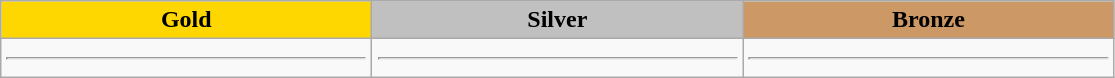<table class="wikitable">
<tr>
<th style="text-align:center; width:15em; background-color:gold;">Gold</th>
<th style="text-align:center; width:15em; background-color:silver;">Silver</th>
<th style="text-align:center; width:15em; background-color:#CC9966;">Bronze</th>
</tr>
<tr>
<td style="text-align:center; vertical-align:top;"><strong></strong> <hr></td>
<td style="text-align:center; vertical-align:top;"><strong></strong> <hr></td>
<td style="text-align:center; vertical-align:top;"><strong></strong> <hr></td>
</tr>
</table>
